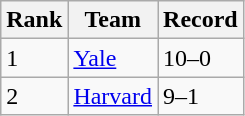<table class="wikitable">
<tr>
<th>Rank</th>
<th>Team</th>
<th>Record</th>
</tr>
<tr>
<td>1</td>
<td><a href='#'>Yale</a></td>
<td>10–0</td>
</tr>
<tr>
<td>2</td>
<td><a href='#'>Harvard</a></td>
<td>9–1</td>
</tr>
</table>
